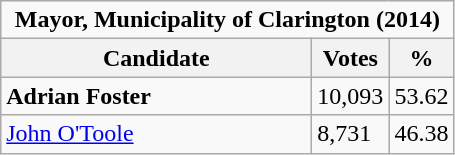<table class="wikitable">
<tr>
<td Colspan="3" align="center"><strong>Mayor, Municipality of Clarington (2014)</strong></td>
</tr>
<tr>
<th bgcolor="#DDDDFF" width="200px">Candidate</th>
<th bgcolor="#DDDDFF">Votes</th>
<th bgcolor="#DDDDFF">%</th>
</tr>
<tr>
<td><strong>Adrian Foster</strong></td>
<td>10,093</td>
<td>53.62</td>
</tr>
<tr>
<td><a href='#'>John O'Toole</a></td>
<td>8,731</td>
<td>46.38</td>
</tr>
</table>
